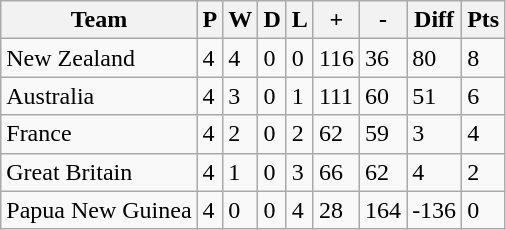<table class="wikitable">
<tr>
<th>Team</th>
<th>P</th>
<th>W</th>
<th>D</th>
<th>L</th>
<th>+</th>
<th>-</th>
<th>Diff</th>
<th>Pts</th>
</tr>
<tr>
<td>New Zealand</td>
<td>4</td>
<td>4</td>
<td>0</td>
<td>0</td>
<td>116</td>
<td>36</td>
<td>80</td>
<td>8</td>
</tr>
<tr>
<td>Australia</td>
<td>4</td>
<td>3</td>
<td>0</td>
<td>1</td>
<td>111</td>
<td>60</td>
<td>51</td>
<td>6</td>
</tr>
<tr>
<td>France</td>
<td>4</td>
<td>2</td>
<td>0</td>
<td>2</td>
<td>62</td>
<td>59</td>
<td>3</td>
<td>4</td>
</tr>
<tr>
<td>Great Britain</td>
<td>4</td>
<td>1</td>
<td>0</td>
<td>3</td>
<td>66</td>
<td>62</td>
<td>4</td>
<td>2</td>
</tr>
<tr>
<td>Papua New Guinea</td>
<td>4</td>
<td>0</td>
<td>0</td>
<td>4</td>
<td>28</td>
<td>164</td>
<td>-136</td>
<td>0</td>
</tr>
</table>
